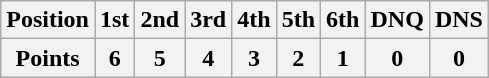<table class="wikitable">
<tr>
<th>Position</th>
<th>1st</th>
<th>2nd</th>
<th>3rd</th>
<th>4th</th>
<th>5th</th>
<th>6th</th>
<th>DNQ</th>
<th>DNS</th>
</tr>
<tr>
<th>Points</th>
<th>6</th>
<th>5</th>
<th>4</th>
<th>3</th>
<th>2</th>
<th>1</th>
<th>0</th>
<th>0</th>
</tr>
</table>
